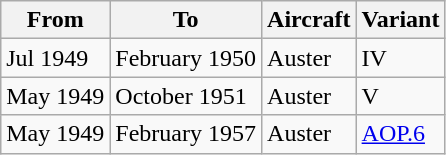<table class="wikitable">
<tr>
<th>From</th>
<th>To</th>
<th>Aircraft</th>
<th>Variant</th>
</tr>
<tr>
<td>Jul 1949</td>
<td>February 1950</td>
<td>Auster</td>
<td>IV</td>
</tr>
<tr>
<td>May 1949</td>
<td>October 1951</td>
<td>Auster</td>
<td>V</td>
</tr>
<tr>
<td>May 1949</td>
<td>February 1957</td>
<td>Auster</td>
<td><a href='#'>AOP.6</a></td>
</tr>
</table>
